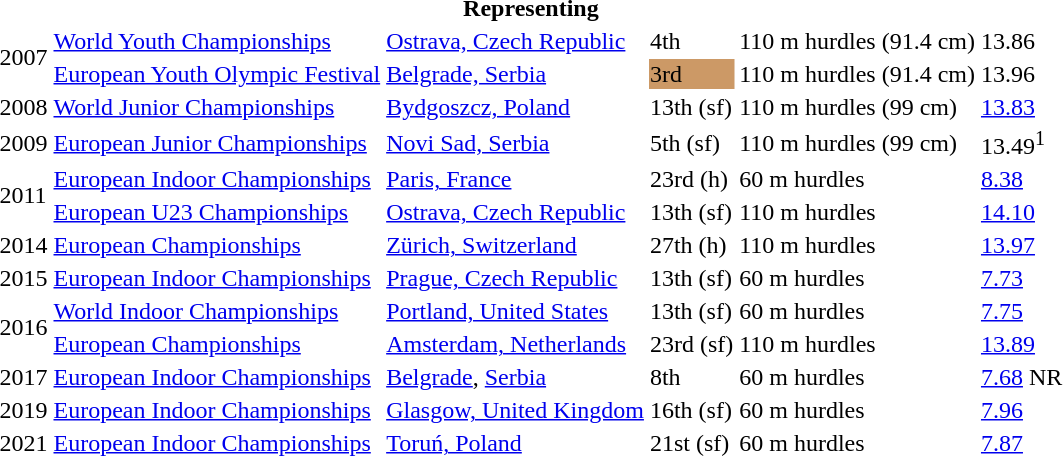<table>
<tr>
<th colspan="6">Representing </th>
</tr>
<tr>
<td rowspan=2>2007</td>
<td><a href='#'>World Youth Championships</a></td>
<td><a href='#'>Ostrava, Czech Republic</a></td>
<td>4th</td>
<td>110 m hurdles (91.4 cm)</td>
<td>13.86</td>
</tr>
<tr>
<td><a href='#'>European Youth Olympic Festival</a></td>
<td><a href='#'>Belgrade, Serbia</a></td>
<td bgcolor=cc9966>3rd</td>
<td>110 m hurdles (91.4 cm)</td>
<td>13.96</td>
</tr>
<tr>
<td>2008</td>
<td><a href='#'>World Junior Championships</a></td>
<td><a href='#'>Bydgoszcz, Poland</a></td>
<td>13th (sf)</td>
<td>110 m hurdles (99 cm)</td>
<td><a href='#'>13.83</a></td>
</tr>
<tr>
<td>2009</td>
<td><a href='#'>European Junior Championships</a></td>
<td><a href='#'>Novi Sad, Serbia</a></td>
<td>5th (sf)</td>
<td>110 m hurdles (99 cm)</td>
<td>13.49<sup>1</sup></td>
</tr>
<tr>
<td rowspan=2>2011</td>
<td><a href='#'>European Indoor Championships</a></td>
<td><a href='#'>Paris, France</a></td>
<td>23rd (h)</td>
<td>60 m hurdles</td>
<td><a href='#'>8.38</a></td>
</tr>
<tr>
<td><a href='#'>European U23 Championships</a></td>
<td><a href='#'>Ostrava, Czech Republic</a></td>
<td>13th (sf)</td>
<td>110 m hurdles</td>
<td><a href='#'>14.10</a></td>
</tr>
<tr>
<td>2014</td>
<td><a href='#'>European Championships</a></td>
<td><a href='#'>Zürich, Switzerland</a></td>
<td>27th (h)</td>
<td>110 m hurdles</td>
<td><a href='#'>13.97</a></td>
</tr>
<tr>
<td>2015</td>
<td><a href='#'>European Indoor Championships</a></td>
<td><a href='#'>Prague, Czech Republic</a></td>
<td>13th (sf)</td>
<td>60 m hurdles</td>
<td><a href='#'>7.73</a></td>
</tr>
<tr>
<td rowspan=2>2016</td>
<td><a href='#'>World Indoor Championships</a></td>
<td><a href='#'>Portland, United States</a></td>
<td>13th (sf)</td>
<td>60 m hurdles</td>
<td><a href='#'>7.75</a></td>
</tr>
<tr>
<td><a href='#'>European Championships</a></td>
<td><a href='#'>Amsterdam, Netherlands</a></td>
<td>23rd (sf)</td>
<td>110 m hurdles</td>
<td><a href='#'>13.89</a></td>
</tr>
<tr>
<td>2017</td>
<td><a href='#'>European Indoor Championships</a></td>
<td><a href='#'>Belgrade</a>, <a href='#'>Serbia</a></td>
<td>8th</td>
<td>60 m hurdles</td>
<td><a href='#'>7.68</a> NR</td>
</tr>
<tr>
<td>2019</td>
<td><a href='#'>European Indoor Championships</a></td>
<td><a href='#'>Glasgow, United Kingdom</a></td>
<td>16th (sf)</td>
<td>60 m hurdles</td>
<td><a href='#'>7.96</a></td>
</tr>
<tr>
<td>2021</td>
<td><a href='#'>European Indoor Championships</a></td>
<td><a href='#'>Toruń, Poland</a></td>
<td>21st (sf)</td>
<td>60 m hurdles</td>
<td><a href='#'>7.87</a></td>
</tr>
</table>
